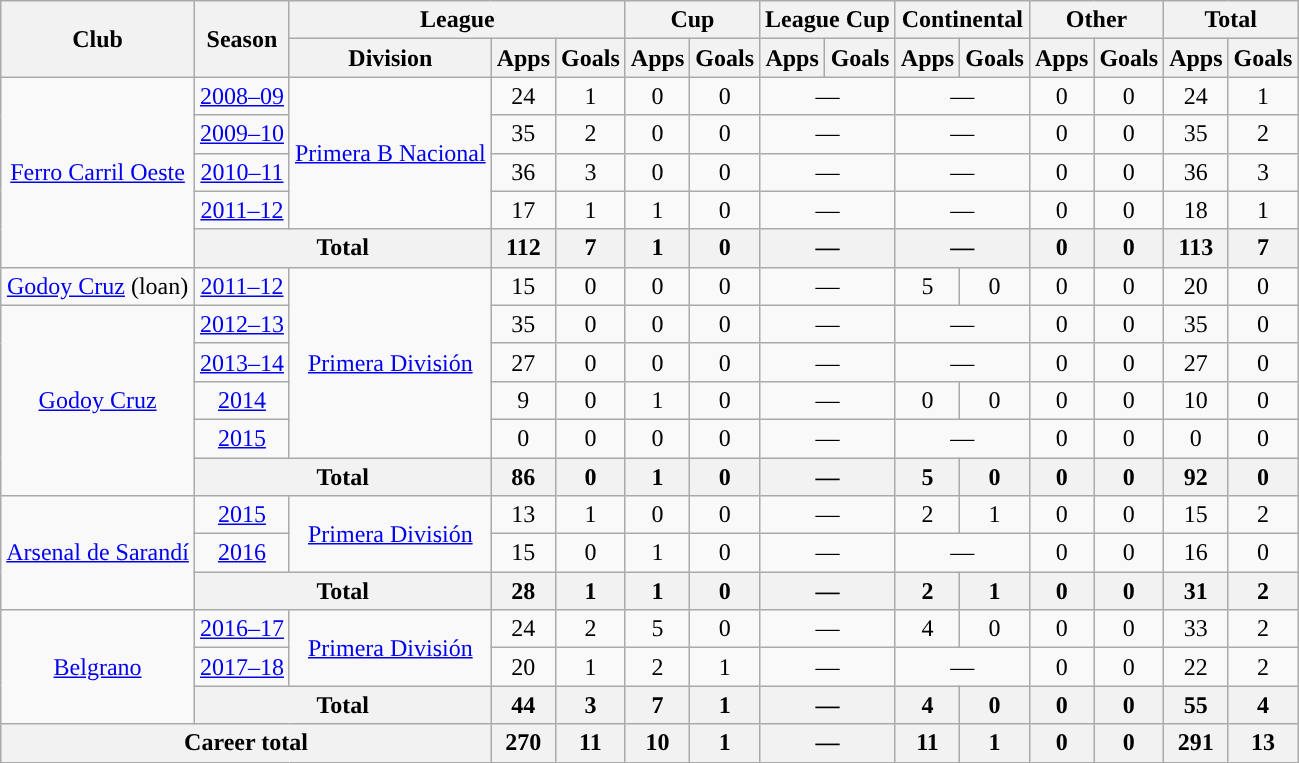<table class="wikitable" style="text-align:center">
<tr>
<th rowspan="2">Club</th>
<th rowspan="2">Season</th>
<th colspan="3">League</th>
<th colspan="2">Cup</th>
<th colspan="2">League Cup</th>
<th colspan="2">Continental</th>
<th colspan="2">Other</th>
<th colspan="2">Total</th>
</tr>
<tr>
<th>Division</th>
<th>Apps</th>
<th>Goals</th>
<th>Apps</th>
<th>Goals</th>
<th>Apps</th>
<th>Goals</th>
<th>Apps</th>
<th>Goals</th>
<th>Apps</th>
<th>Goals</th>
<th>Apps</th>
<th>Goals</th>
</tr>
<tr>
<td rowspan="5"><a href='#'>Ferro Carril Oeste</a></td>
<td><a href='#'>2008–09</a></td>
<td rowspan="4"><a href='#'>Primera B Nacional</a></td>
<td>24</td>
<td>1</td>
<td>0</td>
<td>0</td>
<td colspan="2">—</td>
<td colspan="2">—</td>
<td>0</td>
<td>0</td>
<td>24</td>
<td>1</td>
</tr>
<tr>
<td><a href='#'>2009–10</a></td>
<td>35</td>
<td>2</td>
<td>0</td>
<td>0</td>
<td colspan="2">—</td>
<td colspan="2">—</td>
<td>0</td>
<td>0</td>
<td>35</td>
<td>2</td>
</tr>
<tr>
<td><a href='#'>2010–11</a></td>
<td>36</td>
<td>3</td>
<td>0</td>
<td>0</td>
<td colspan="2">—</td>
<td colspan="2">—</td>
<td>0</td>
<td>0</td>
<td>36</td>
<td>3</td>
</tr>
<tr>
<td><a href='#'>2011–12</a></td>
<td>17</td>
<td>1</td>
<td>1</td>
<td>0</td>
<td colspan="2">—</td>
<td colspan="2">—</td>
<td>0</td>
<td>0</td>
<td>18</td>
<td>1</td>
</tr>
<tr>
<th colspan="2">Total</th>
<th>112</th>
<th>7</th>
<th>1</th>
<th>0</th>
<th colspan="2">—</th>
<th colspan="2">—</th>
<th>0</th>
<th>0</th>
<th>113</th>
<th>7</th>
</tr>
<tr>
<td rowspan="1"><a href='#'>Godoy Cruz</a> (loan)</td>
<td><a href='#'>2011–12</a></td>
<td rowspan="5"><a href='#'>Primera División</a></td>
<td>15</td>
<td>0</td>
<td>0</td>
<td>0</td>
<td colspan="2">—</td>
<td>5</td>
<td>0</td>
<td>0</td>
<td>0</td>
<td>20</td>
<td>0</td>
</tr>
<tr>
<td rowspan="5"><a href='#'>Godoy Cruz</a></td>
<td><a href='#'>2012–13</a></td>
<td>35</td>
<td>0</td>
<td>0</td>
<td>0</td>
<td colspan="2">—</td>
<td colspan="2">—</td>
<td>0</td>
<td>0</td>
<td>35</td>
<td>0</td>
</tr>
<tr>
<td><a href='#'>2013–14</a></td>
<td>27</td>
<td>0</td>
<td>0</td>
<td>0</td>
<td colspan="2">—</td>
<td colspan="2">—</td>
<td>0</td>
<td>0</td>
<td>27</td>
<td>0</td>
</tr>
<tr>
<td><a href='#'>2014</a></td>
<td>9</td>
<td>0</td>
<td>1</td>
<td>0</td>
<td colspan="2">—</td>
<td>0</td>
<td>0</td>
<td>0</td>
<td>0</td>
<td>10</td>
<td>0</td>
</tr>
<tr>
<td><a href='#'>2015</a></td>
<td>0</td>
<td>0</td>
<td>0</td>
<td>0</td>
<td colspan="2">—</td>
<td colspan="2">—</td>
<td>0</td>
<td>0</td>
<td>0</td>
<td>0</td>
</tr>
<tr>
<th colspan="2">Total</th>
<th>86</th>
<th>0</th>
<th>1</th>
<th>0</th>
<th colspan="2">—</th>
<th>5</th>
<th>0</th>
<th>0</th>
<th>0</th>
<th>92</th>
<th>0</th>
</tr>
<tr>
<td rowspan="3"><a href='#'>Arsenal de Sarandí</a></td>
<td><a href='#'>2015</a></td>
<td rowspan="2"><a href='#'>Primera División</a></td>
<td>13</td>
<td>1</td>
<td>0</td>
<td>0</td>
<td colspan="2">—</td>
<td>2</td>
<td>1</td>
<td>0</td>
<td>0</td>
<td>15</td>
<td>2</td>
</tr>
<tr>
<td><a href='#'>2016</a></td>
<td>15</td>
<td>0</td>
<td>1</td>
<td>0</td>
<td colspan="2">—</td>
<td colspan="2">—</td>
<td>0</td>
<td>0</td>
<td>16</td>
<td>0</td>
</tr>
<tr>
<th colspan="2">Total</th>
<th>28</th>
<th>1</th>
<th>1</th>
<th>0</th>
<th colspan="2">—</th>
<th>2</th>
<th>1</th>
<th>0</th>
<th>0</th>
<th>31</th>
<th>2</th>
</tr>
<tr>
<td rowspan="3"><a href='#'>Belgrano</a></td>
<td><a href='#'>2016–17</a></td>
<td rowspan="2"><a href='#'>Primera División</a></td>
<td>24</td>
<td>2</td>
<td>5</td>
<td>0</td>
<td colspan="2">—</td>
<td>4</td>
<td>0</td>
<td>0</td>
<td>0</td>
<td>33</td>
<td>2</td>
</tr>
<tr>
<td><a href='#'>2017–18</a></td>
<td>20</td>
<td>1</td>
<td>2</td>
<td>1</td>
<td colspan="2">—</td>
<td colspan="2">—</td>
<td>0</td>
<td>0</td>
<td>22</td>
<td>2</td>
</tr>
<tr>
<th colspan="2">Total</th>
<th>44</th>
<th>3</th>
<th>7</th>
<th>1</th>
<th colspan="2">—</th>
<th>4</th>
<th>0</th>
<th>0</th>
<th>0</th>
<th>55</th>
<th>4</th>
</tr>
<tr>
<th colspan="3">Career total</th>
<th>270</th>
<th>11</th>
<th>10</th>
<th>1</th>
<th colspan="2">—</th>
<th>11</th>
<th>1</th>
<th>0</th>
<th>0</th>
<th>291</th>
<th>13</th>
</tr>
</table>
